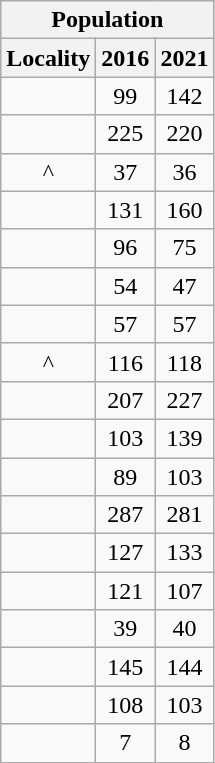<table class="wikitable" style="text-align:center;">
<tr>
<th colspan="3" style="text-align:center;  font-weight:bold">Population</th>
</tr>
<tr>
<th style="text-align:center; background:  font-weight:bold">Locality</th>
<th style="text-align:center; background:  font-weight:bold"><strong>2016</strong></th>
<th style="text-align:center; background:  font-weight:bold"><strong>2021</strong></th>
</tr>
<tr>
<td></td>
<td>99</td>
<td>142</td>
</tr>
<tr>
<td></td>
<td>225</td>
<td>220</td>
</tr>
<tr>
<td>^</td>
<td>37</td>
<td>36</td>
</tr>
<tr>
<td></td>
<td>131</td>
<td>160</td>
</tr>
<tr>
<td></td>
<td>96</td>
<td>75</td>
</tr>
<tr>
<td></td>
<td>54</td>
<td>47</td>
</tr>
<tr>
<td></td>
<td>57</td>
<td>57</td>
</tr>
<tr>
<td>^</td>
<td>116</td>
<td>118</td>
</tr>
<tr>
<td></td>
<td>207</td>
<td>227</td>
</tr>
<tr>
<td></td>
<td>103</td>
<td>139</td>
</tr>
<tr>
<td></td>
<td>89</td>
<td>103</td>
</tr>
<tr>
<td></td>
<td>287</td>
<td>281</td>
</tr>
<tr>
<td></td>
<td>127</td>
<td>133</td>
</tr>
<tr>
<td></td>
<td>121</td>
<td>107</td>
</tr>
<tr>
<td></td>
<td>39</td>
<td>40</td>
</tr>
<tr>
<td></td>
<td>145</td>
<td>144</td>
</tr>
<tr>
<td></td>
<td>108</td>
<td>103</td>
</tr>
<tr>
<td></td>
<td>7</td>
<td>8</td>
</tr>
</table>
